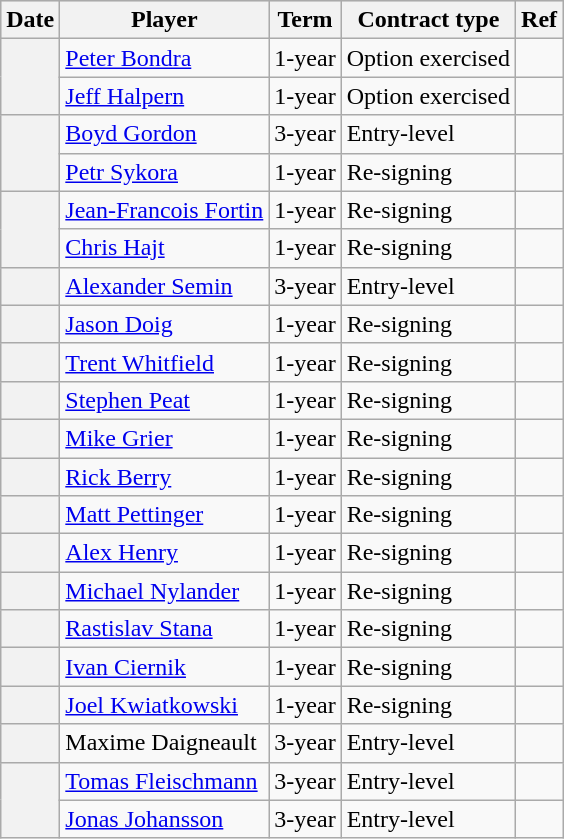<table class="wikitable plainrowheaders">
<tr style="background:#ddd; text-align:center;">
<th>Date</th>
<th>Player</th>
<th>Term</th>
<th>Contract type</th>
<th>Ref</th>
</tr>
<tr>
<th scope="row" rowspan=2></th>
<td><a href='#'>Peter Bondra</a></td>
<td>1-year</td>
<td>Option exercised</td>
<td></td>
</tr>
<tr>
<td><a href='#'>Jeff Halpern</a></td>
<td>1-year</td>
<td>Option exercised</td>
<td></td>
</tr>
<tr>
<th scope="row" rowspan=2></th>
<td><a href='#'>Boyd Gordon</a></td>
<td>3-year</td>
<td>Entry-level</td>
<td></td>
</tr>
<tr>
<td><a href='#'>Petr Sykora</a></td>
<td>1-year</td>
<td>Re-signing</td>
<td></td>
</tr>
<tr>
<th scope="row" rowspan=2></th>
<td><a href='#'>Jean-Francois Fortin</a></td>
<td>1-year</td>
<td>Re-signing</td>
<td></td>
</tr>
<tr>
<td><a href='#'>Chris Hajt</a></td>
<td>1-year</td>
<td>Re-signing</td>
<td></td>
</tr>
<tr>
<th scope="row"></th>
<td><a href='#'>Alexander Semin</a></td>
<td>3-year</td>
<td>Entry-level</td>
<td></td>
</tr>
<tr>
<th scope="row"></th>
<td><a href='#'>Jason Doig</a></td>
<td>1-year</td>
<td>Re-signing</td>
<td></td>
</tr>
<tr>
<th scope="row"></th>
<td><a href='#'>Trent Whitfield</a></td>
<td>1-year</td>
<td>Re-signing</td>
<td></td>
</tr>
<tr>
<th scope="row"></th>
<td><a href='#'>Stephen Peat</a></td>
<td>1-year</td>
<td>Re-signing</td>
<td></td>
</tr>
<tr>
<th scope="row"></th>
<td><a href='#'>Mike Grier</a></td>
<td>1-year</td>
<td>Re-signing</td>
<td></td>
</tr>
<tr>
<th scope="row"></th>
<td><a href='#'>Rick Berry</a></td>
<td>1-year</td>
<td>Re-signing</td>
<td></td>
</tr>
<tr>
<th scope="row"></th>
<td><a href='#'>Matt Pettinger</a></td>
<td>1-year</td>
<td>Re-signing</td>
<td></td>
</tr>
<tr>
<th scope="row"></th>
<td><a href='#'>Alex Henry</a></td>
<td>1-year</td>
<td>Re-signing</td>
<td></td>
</tr>
<tr>
<th scope="row"></th>
<td><a href='#'>Michael Nylander</a></td>
<td>1-year</td>
<td>Re-signing</td>
<td></td>
</tr>
<tr>
<th scope="row"></th>
<td><a href='#'>Rastislav Stana</a></td>
<td>1-year</td>
<td>Re-signing</td>
<td></td>
</tr>
<tr>
<th scope="row"></th>
<td><a href='#'>Ivan Ciernik</a></td>
<td>1-year</td>
<td>Re-signing</td>
<td></td>
</tr>
<tr>
<th scope="row"></th>
<td><a href='#'>Joel Kwiatkowski</a></td>
<td>1-year</td>
<td>Re-signing</td>
<td></td>
</tr>
<tr>
<th scope="row"></th>
<td>Maxime Daigneault</td>
<td>3-year</td>
<td>Entry-level</td>
<td></td>
</tr>
<tr>
<th scope="row" rowspan=2></th>
<td><a href='#'>Tomas Fleischmann</a></td>
<td>3-year</td>
<td>Entry-level</td>
<td></td>
</tr>
<tr>
<td><a href='#'>Jonas Johansson</a></td>
<td>3-year</td>
<td>Entry-level</td>
<td></td>
</tr>
</table>
